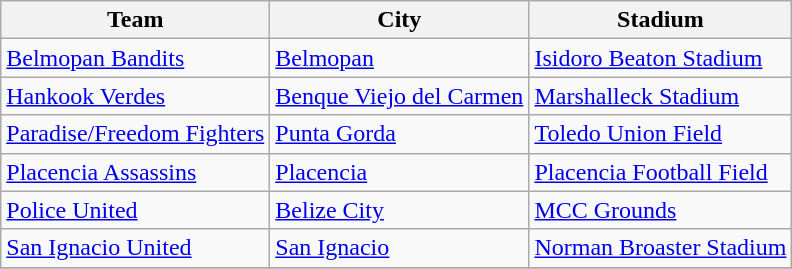<table class="wikitable">
<tr>
<th>Team</th>
<th>City</th>
<th>Stadium</th>
</tr>
<tr>
<td><a href='#'>Belmopan Bandits</a></td>
<td><a href='#'>Belmopan</a></td>
<td><a href='#'>Isidoro Beaton Stadium</a></td>
</tr>
<tr>
<td><a href='#'>Hankook Verdes</a></td>
<td><a href='#'>Benque Viejo del Carmen</a></td>
<td><a href='#'>Marshalleck Stadium</a></td>
</tr>
<tr>
<td><a href='#'>Paradise/Freedom Fighters</a></td>
<td><a href='#'>Punta Gorda</a></td>
<td><a href='#'>Toledo Union Field</a></td>
</tr>
<tr>
<td><a href='#'>Placencia Assassins</a></td>
<td><a href='#'>Placencia</a></td>
<td><a href='#'>Placencia Football Field</a></td>
</tr>
<tr>
<td><a href='#'>Police United</a></td>
<td><a href='#'>Belize City</a></td>
<td><a href='#'>MCC Grounds</a></td>
</tr>
<tr>
<td><a href='#'>San Ignacio United</a></td>
<td><a href='#'>San Ignacio</a></td>
<td><a href='#'>Norman Broaster Stadium</a></td>
</tr>
<tr>
</tr>
</table>
